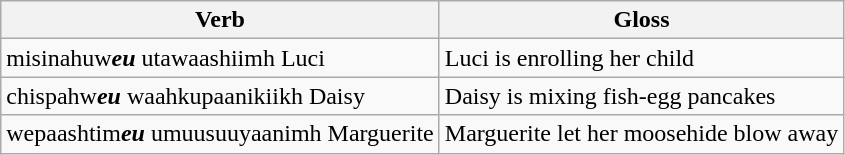<table class="wikitable">
<tr>
<th>Verb</th>
<th>Gloss</th>
</tr>
<tr>
<td>misinahuw<strong><em>eu</em></strong> utawaashiimh Luci</td>
<td>Luci is enrolling her child</td>
</tr>
<tr>
<td>chispahw<strong><em>eu</em></strong> waahkupaanikiikh Daisy</td>
<td>Daisy is mixing fish-egg pancakes</td>
</tr>
<tr>
<td>wepaashtim<strong><em>eu</em></strong> umuusuuyaanimh Marguerite</td>
<td>Marguerite let her moosehide blow away</td>
</tr>
</table>
